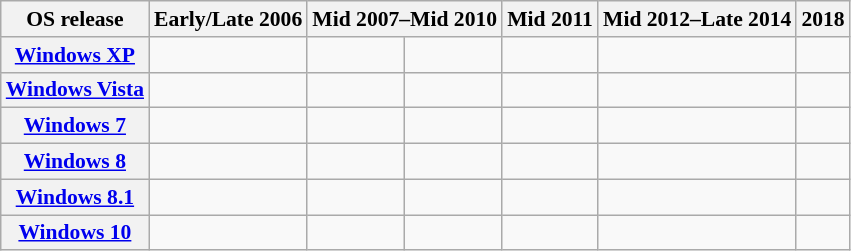<table class="wikitable sortable sticky-header-multi" style="font-size:90%; text-align:center">
<tr>
<th class="unsortable">OS release</th>
<th class="unsortable">Early/Late 2006</th>
<th colspan="2" class="unsortable">Mid 2007–Mid 2010</th>
<th class="unsortable">Mid 2011</th>
<th class="unsortable">Mid 2012–Late 2014</th>
<th class="unsortable">2018</th>
</tr>
<tr>
<th><a href='#'>Windows XP</a><br></th>
<td></td>
<td></td>
<td></td>
<td></td>
<td></td>
<td></td>
</tr>
<tr>
<th><a href='#'>Windows Vista</a><br></th>
<td></td>
<td></td>
<td></td>
<td></td>
<td></td>
<td></td>
</tr>
<tr>
<th><a href='#'>Windows 7</a><br></th>
<td></td>
<td></td>
<td></td>
<td></td>
<td></td>
<td></td>
</tr>
<tr>
<th><a href='#'>Windows 8</a><br></th>
<td></td>
<td></td>
<td></td>
<td></td>
<td></td>
<td></td>
</tr>
<tr>
<th><a href='#'>Windows 8.1</a><br></th>
<td></td>
<td></td>
<td></td>
<td></td>
<td></td>
<td></td>
</tr>
<tr>
<th><a href='#'>Windows 10</a><br></th>
<td></td>
<td></td>
<td></td>
<td></td>
<td></td>
<td></td>
</tr>
</table>
